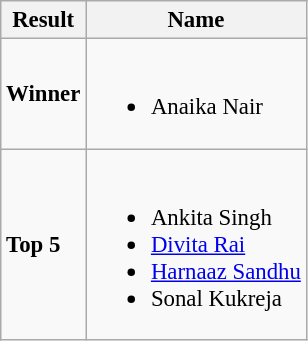<table class="wikitable sortable" style="font-size: 95%;">
<tr>
<th>Result</th>
<th>Name</th>
</tr>
<tr>
<td><strong>Winner</strong></td>
<td><br><ul><li>Anaika Nair</li></ul></td>
</tr>
<tr>
<td><strong>Top 5</strong></td>
<td><br><ul><li>Ankita Singh</li><li><a href='#'>Divita Rai</a></li><li><a href='#'>Harnaaz Sandhu</a></li><li>Sonal Kukreja</li></ul></td>
</tr>
</table>
